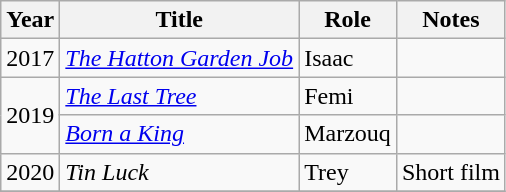<table class="wikitable sortable">
<tr>
<th>Year</th>
<th>Title</th>
<th>Role</th>
<th class="unsortable">Notes</th>
</tr>
<tr>
<td>2017</td>
<td><em><a href='#'>The Hatton Garden Job</a></em></td>
<td>Isaac</td>
<td></td>
</tr>
<tr>
<td rowspan="2">2019</td>
<td><em><a href='#'>The Last Tree</a></em></td>
<td>Femi</td>
<td></td>
</tr>
<tr>
<td><em><a href='#'>Born a King</a></em></td>
<td>Marzouq</td>
<td></td>
</tr>
<tr>
<td>2020</td>
<td><em>Tin Luck</em></td>
<td>Trey</td>
<td>Short film</td>
</tr>
<tr>
</tr>
</table>
